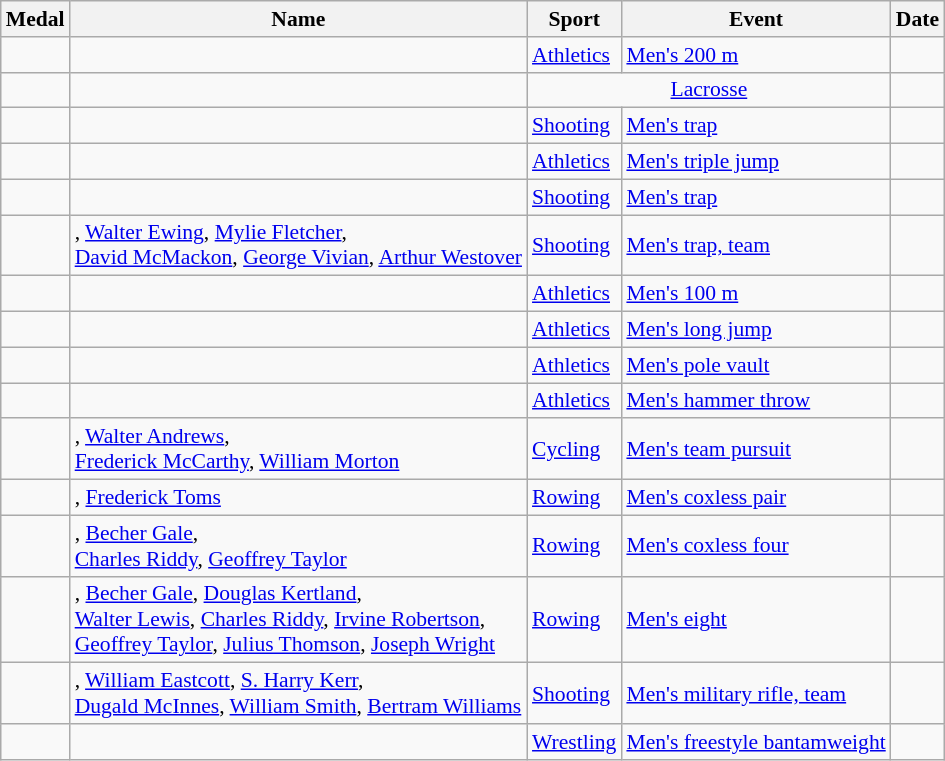<table class="wikitable sortable" style="font-size:90%">
<tr>
<th>Medal</th>
<th>Name</th>
<th>Sport</th>
<th>Event</th>
<th>Date</th>
</tr>
<tr>
<td></td>
<td></td>
<td><a href='#'>Athletics</a></td>
<td><a href='#'>Men's 200 m</a></td>
<td></td>
</tr>
<tr>
<td></td>
<td><br></td>
<td align=center colspan=2><a href='#'>Lacrosse</a></td>
<td></td>
</tr>
<tr>
<td></td>
<td></td>
<td><a href='#'>Shooting</a></td>
<td><a href='#'>Men's trap</a></td>
<td></td>
</tr>
<tr>
<td></td>
<td></td>
<td><a href='#'>Athletics</a></td>
<td><a href='#'>Men's triple jump</a></td>
<td></td>
</tr>
<tr>
<td></td>
<td></td>
<td><a href='#'>Shooting</a></td>
<td><a href='#'>Men's trap</a></td>
<td></td>
</tr>
<tr>
<td></td>
<td>, <a href='#'>Walter Ewing</a>, <a href='#'>Mylie Fletcher</a>,<br><a href='#'>David McMackon</a>, <a href='#'>George Vivian</a>, <a href='#'>Arthur Westover</a></td>
<td><a href='#'>Shooting</a></td>
<td><a href='#'>Men's trap, team</a></td>
<td></td>
</tr>
<tr>
<td></td>
<td></td>
<td><a href='#'>Athletics</a></td>
<td><a href='#'>Men's 100 m</a></td>
<td></td>
</tr>
<tr>
<td></td>
<td></td>
<td><a href='#'>Athletics</a></td>
<td><a href='#'>Men's long jump</a></td>
<td></td>
</tr>
<tr>
<td></td>
<td></td>
<td><a href='#'>Athletics</a></td>
<td><a href='#'>Men's pole vault</a></td>
<td></td>
</tr>
<tr>
<td></td>
<td></td>
<td><a href='#'>Athletics</a></td>
<td><a href='#'>Men's hammer throw</a></td>
<td></td>
</tr>
<tr>
<td></td>
<td>, <a href='#'>Walter Andrews</a>,<br><a href='#'>Frederick McCarthy</a>, <a href='#'>William Morton</a></td>
<td><a href='#'>Cycling</a></td>
<td><a href='#'>Men's team pursuit</a></td>
<td></td>
</tr>
<tr>
<td></td>
<td>, <a href='#'>Frederick Toms</a></td>
<td><a href='#'>Rowing</a></td>
<td><a href='#'>Men's coxless pair</a></td>
<td></td>
</tr>
<tr>
<td></td>
<td>, <a href='#'>Becher Gale</a>,<br><a href='#'>Charles Riddy</a>, <a href='#'>Geoffrey Taylor</a></td>
<td><a href='#'>Rowing</a></td>
<td><a href='#'>Men's coxless four</a></td>
<td></td>
</tr>
<tr>
<td></td>
<td>, <a href='#'>Becher Gale</a>, <a href='#'>Douglas Kertland</a>,<br><a href='#'>Walter Lewis</a>, <a href='#'>Charles Riddy</a>, <a href='#'>Irvine Robertson</a>,<br><a href='#'>Geoffrey Taylor</a>, <a href='#'>Julius Thomson</a>, <a href='#'>Joseph Wright</a></td>
<td><a href='#'>Rowing</a></td>
<td><a href='#'>Men's eight</a></td>
<td></td>
</tr>
<tr>
<td></td>
<td>, <a href='#'>William Eastcott</a>, <a href='#'>S. Harry Kerr</a>,<br><a href='#'>Dugald McInnes</a>, <a href='#'>William Smith</a>, <a href='#'>Bertram Williams</a></td>
<td><a href='#'>Shooting</a></td>
<td><a href='#'>Men's military rifle, team</a></td>
<td></td>
</tr>
<tr>
<td></td>
<td></td>
<td><a href='#'>Wrestling</a></td>
<td><a href='#'>Men's freestyle bantamweight</a></td>
<td></td>
</tr>
</table>
